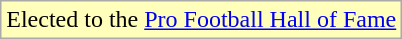<table class="wikitable">
<tr>
<td style="background:#ffb">Elected to the <a href='#'>Pro Football Hall of Fame</a></td>
</tr>
</table>
